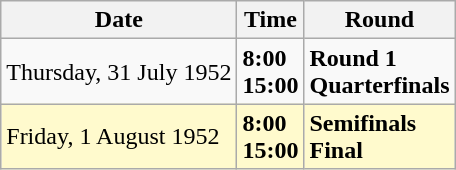<table class="wikitable">
<tr>
<th>Date</th>
<th>Time</th>
<th>Round</th>
</tr>
<tr>
<td>Thursday, 31 July 1952</td>
<td><strong>8:00</strong><br><strong>15:00</strong></td>
<td><strong>Round 1</strong><br><strong>Quarterfinals</strong></td>
</tr>
<tr style=background:lemonchiffon>
<td>Friday, 1 August 1952</td>
<td><strong>8:00</strong><br><strong>15:00</strong></td>
<td><strong>Semifinals</strong><br><strong>Final</strong></td>
</tr>
</table>
